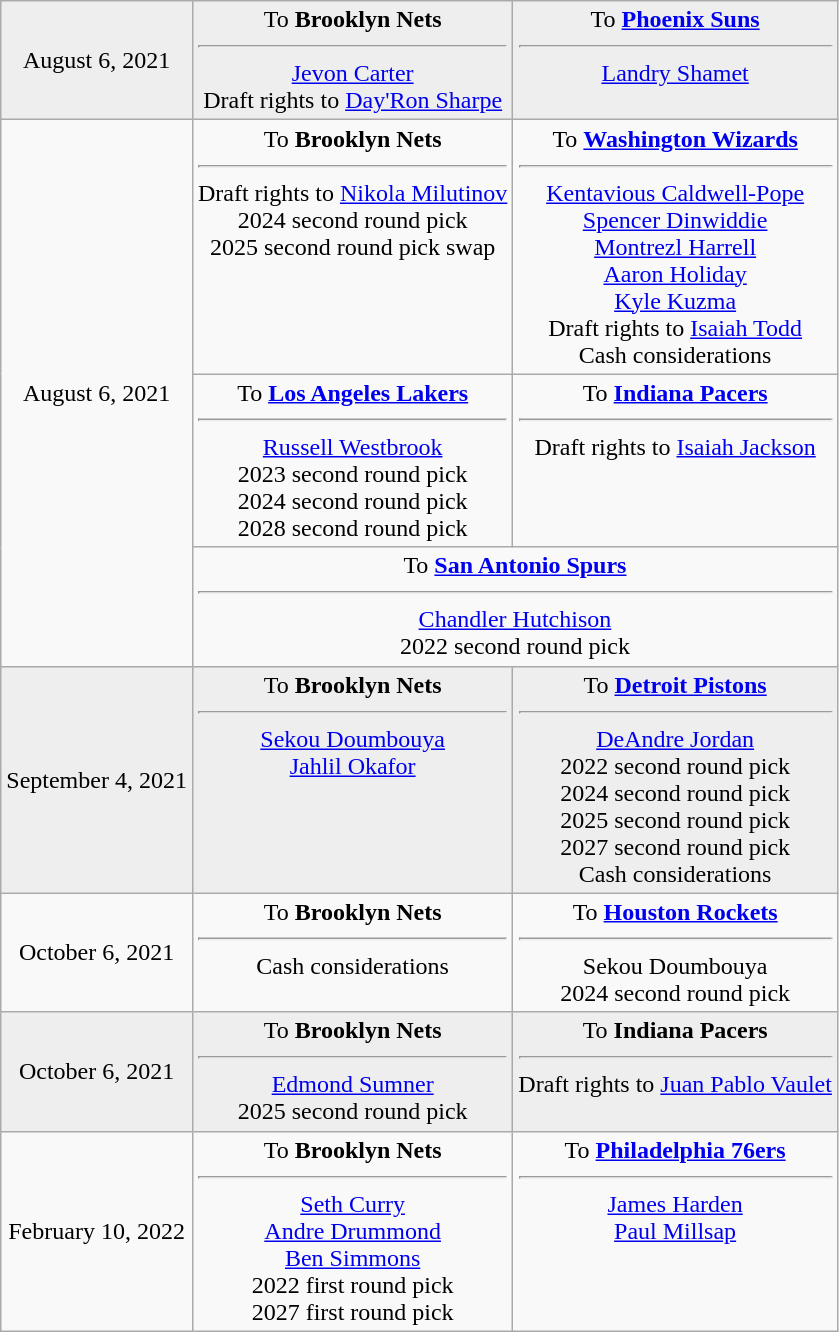<table class="wikitable" style="text-align:center;">
<tr style="background:#eee;">
<td>August 6, 2021</td>
<td style="vertical-align:top;">To <strong>Brooklyn Nets</strong><hr><a href='#'>Jevon Carter</a><br>Draft rights to <a href='#'>Day'Ron Sharpe</a></td>
<td style="vertical-align:top;">To <strong><a href='#'>Phoenix Suns</a></strong><hr><a href='#'>Landry Shamet</a></td>
</tr>
<tr>
<td rowspan="3">August 6, 2021</td>
<td style="vertical-align:top;">To <strong>Brooklyn Nets</strong><hr>Draft rights to <a href='#'>Nikola Milutinov</a><br>2024 second round pick<br>2025 second round pick swap</td>
<td style="vertical-align:top;">To <strong><a href='#'>Washington Wizards</a></strong><hr><a href='#'>Kentavious Caldwell-Pope</a><br><a href='#'>Spencer Dinwiddie</a><br><a href='#'>Montrezl Harrell</a><br><a href='#'>Aaron Holiday</a><br><a href='#'>Kyle Kuzma</a><br>Draft rights to <a href='#'>Isaiah Todd</a><br>Cash considerations</td>
</tr>
<tr>
<td style="vertical-align:top;">To <strong><a href='#'>Los Angeles Lakers</a></strong><hr><a href='#'>Russell Westbrook</a><br>2023 second round pick<br>2024 second round pick<br>2028 second round pick</td>
<td style="vertical-align:top;">To <strong><a href='#'>Indiana Pacers</a></strong><hr>Draft rights to <a href='#'>Isaiah Jackson</a></td>
</tr>
<tr>
<td style="vertical-align:top;" colspan="2">To <strong><a href='#'>San Antonio Spurs</a></strong><hr><a href='#'>Chandler Hutchison</a><br>2022 second round pick</td>
</tr>
<tr style="background:#eee;">
<td>September 4, 2021</td>
<td style="vertical-align:top;">To <strong>Brooklyn Nets</strong><hr><a href='#'>Sekou Doumbouya</a><br><a href='#'>Jahlil Okafor</a></td>
<td style="vertical-align:top;">To <strong><a href='#'>Detroit Pistons</a></strong><hr><a href='#'>DeAndre Jordan</a><br>2022 second round pick<br>2024 second round pick<br>2025 second round pick<br>2027 second round pick<br>Cash considerations</td>
</tr>
<tr>
<td>October 6, 2021</td>
<td style="vertical-align:top;">To <strong>Brooklyn Nets</strong><hr>Cash considerations</td>
<td style="vertical-align:top;">To <strong><a href='#'>Houston Rockets</a></strong><hr>Sekou Doumbouya<br>2024 second round pick</td>
</tr>
<tr style="background:#eee;">
<td>October 6, 2021</td>
<td style="vertical-align:top;">To <strong>Brooklyn Nets</strong><hr><a href='#'>Edmond Sumner</a><br>2025 second round pick</td>
<td style="vertical-align:top;">To <strong>Indiana Pacers</strong><hr>Draft rights to <a href='#'>Juan Pablo Vaulet</a></td>
</tr>
<tr>
<td>February 10, 2022</td>
<td style="vertical-align:top;">To <strong>Brooklyn Nets</strong><hr><a href='#'>Seth Curry</a><br><a href='#'>Andre Drummond</a><br><a href='#'>Ben Simmons</a><br>2022 first round pick<br>2027 first round pick</td>
<td style="vertical-align:top;">To <strong><a href='#'>Philadelphia 76ers</a></strong><hr><a href='#'>James Harden</a><br><a href='#'>Paul Millsap</a></td>
</tr>
</table>
